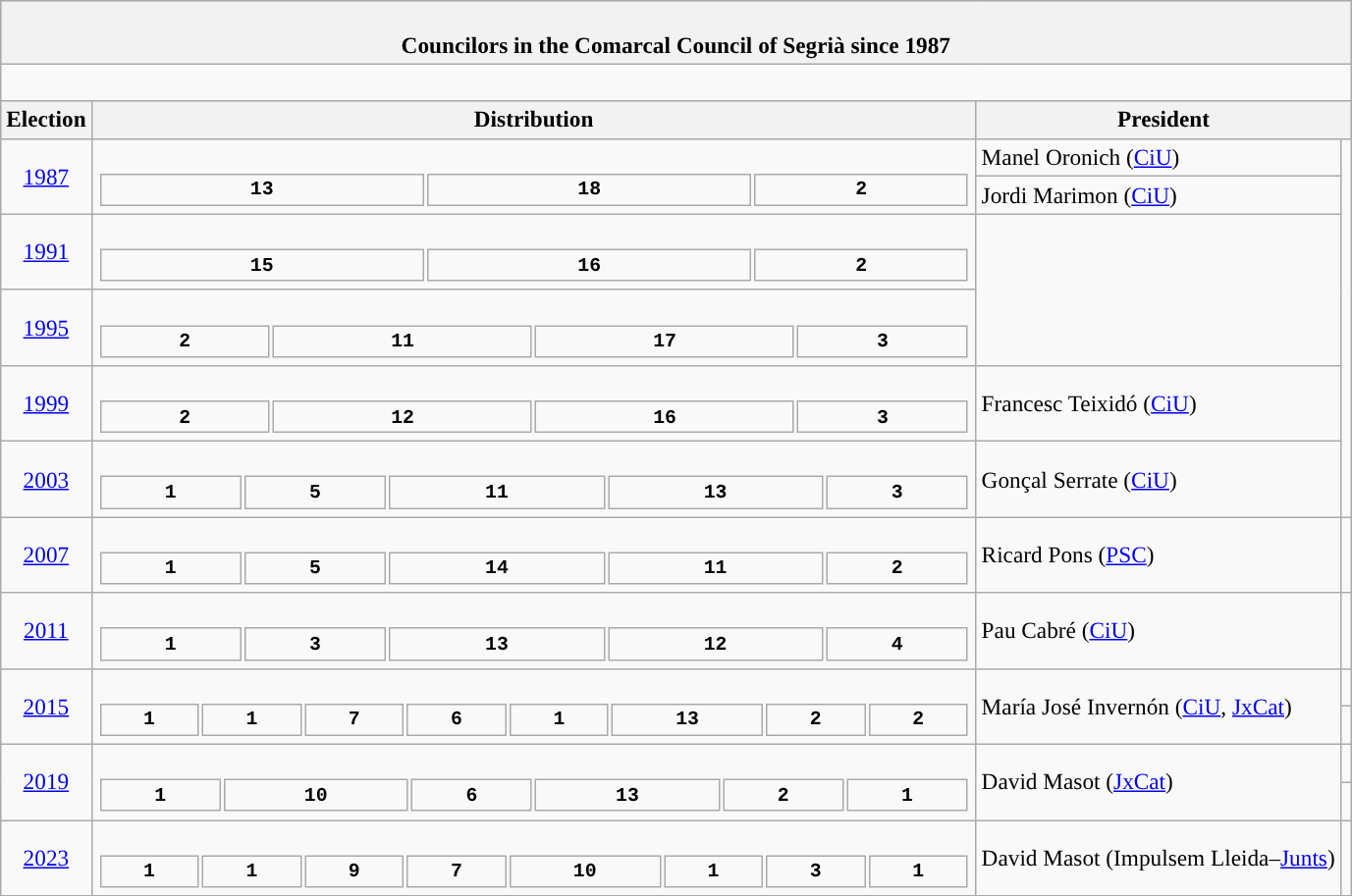<table class="wikitable" style="font-size:97%;">
<tr bgcolor="#CCCCCC">
<th colspan="4"><br>Councilors in the Comarcal Council of Segrià since 1987</th>
</tr>
<tr>
<td colspan="4"><br>

















</td>
</tr>
<tr bgcolor="#CCCCCC">
<th>Election</th>
<th>Distribution</th>
<th colspan="2">President</th>
</tr>
<tr>
<td rowspan="2" align=center><a href='#'>1987</a></td>
<td rowspan="2"><br><table style="width:45em; font-size:85%; text-align:center; font-family:Courier New;">
<tr style="font-weight:bold">
<td style="background:">13</td>
<td style="background:">18</td>
<td style="background:">2</td>
</tr>
</table>
</td>
<td>Manel Oronich (<a href='#'>CiU</a>) </td>
<td rowspan="6" style="background:"></td>
</tr>
<tr>
<td>Jordi Marimon (<a href='#'>CiU</a>) </td>
</tr>
<tr>
<td align=center><a href='#'>1991</a></td>
<td><br><table style="width:45em; font-size:85%; text-align:center; font-family:Courier New;">
<tr style="font-weight:bold">
<td style="background:">15</td>
<td style="background:">16</td>
<td style="background:">2</td>
</tr>
</table>
</td>
</tr>
<tr>
<td align=center><a href='#'>1995</a></td>
<td><br><table style="width:45em; font-size:85%; text-align:center; font-family:Courier New;">
<tr style="font-weight:bold">
<td style="background:">2</td>
<td style="background:">11</td>
<td style="background:">17</td>
<td style="background:">3</td>
</tr>
</table>
</td>
</tr>
<tr>
<td align=center><a href='#'>1999</a></td>
<td><br><table style="width:45em; font-size:85%; text-align:center; font-family:Courier New;">
<tr style="font-weight:bold">
<td style="background:">2</td>
<td style="background:">12</td>
<td style="background:">16</td>
<td style="background:">3</td>
</tr>
</table>
</td>
<td>Francesc Teixidó (<a href='#'>CiU</a>)</td>
</tr>
<tr>
<td align=center><a href='#'>2003</a></td>
<td><br><table style="width:45em; font-size:85%; text-align:center; font-family:Courier New;">
<tr style="font-weight:bold">
<td style="background:">1</td>
<td style="background:">5</td>
<td style="background:">11</td>
<td style="background:">13</td>
<td style="background:">3</td>
</tr>
</table>
</td>
<td>Gonçal Serrate (<a href='#'>CiU</a>)</td>
</tr>
<tr>
<td align=center><a href='#'>2007</a></td>
<td><br><table style="width:45em; font-size:85%; text-align:center; font-family:Courier New;">
<tr style="font-weight:bold">
<td style="background:">1</td>
<td style="background:">5</td>
<td style="background:">14</td>
<td style="background:">11</td>
<td style="background:">2</td>
</tr>
</table>
</td>
<td>Ricard Pons (<a href='#'>PSC</a>)</td>
<td style="background:"></td>
</tr>
<tr>
<td align=center><a href='#'>2011</a></td>
<td><br><table style="width:45em; font-size:85%; text-align:center; font-family:Courier New;">
<tr style="font-weight:bold">
<td style="background:">1</td>
<td style="background:">3</td>
<td style="background:">13</td>
<td style="background:">12</td>
<td style="background:">4</td>
</tr>
</table>
</td>
<td>Pau Cabré (<a href='#'>CiU</a>)</td>
<td style="background:"></td>
</tr>
<tr>
<td rowspan="2" align=center><a href='#'>2015</a></td>
<td rowspan="2"><br><table style="width:45em; font-size:85%; text-align:center; font-family:Courier New;">
<tr style="font-weight:bold">
<td style="background:">1</td>
<td style="background:">1</td>
<td style="background:">7</td>
<td style="background:">6</td>
<td style="background:">1</td>
<td style="background:">13</td>
<td style="background:">2</td>
<td style="background:">2</td>
</tr>
</table>
</td>
<td rowspan="2">María José Invernón (<a href='#'>CiU</a>, <a href='#'>JxCat</a>)</td>
<td style="background:"></td>
</tr>
<tr>
<td style="background:"></td>
</tr>
<tr>
<td rowspan="2" align=center><a href='#'>2019</a></td>
<td rowspan="2"><br><table style="width:45em; font-size:85%; text-align:center; font-family:Courier New;">
<tr style="font-weight:bold">
<td style="background:">1</td>
<td style="background:">10</td>
<td style="background:">6</td>
<td style="background:">13</td>
<td style="background:">2</td>
<td style="background:">1</td>
</tr>
</table>
</td>
<td rowspan="2">David Masot (<a href='#'>JxCat</a>)</td>
<td style="background:"></td>
</tr>
<tr>
<td style="background:"></td>
</tr>
<tr>
<td align=center><a href='#'>2023</a></td>
<td><br><table style="width:45em; font-size:85%; text-align:center; font-family:Courier New;">
<tr style="font-weight:bold">
<td style="background:">1</td>
<td style="background:">1</td>
<td style="background:">9</td>
<td style="background:">7</td>
<td style="background:">10</td>
<td style="background:">1</td>
<td style="background:">3</td>
<td style="background:">1</td>
</tr>
</table>
</td>
<td>David Masot (Impulsem Lleida–<a href='#'>Junts</a>)</td>
<td style="background:"></td>
</tr>
</table>
